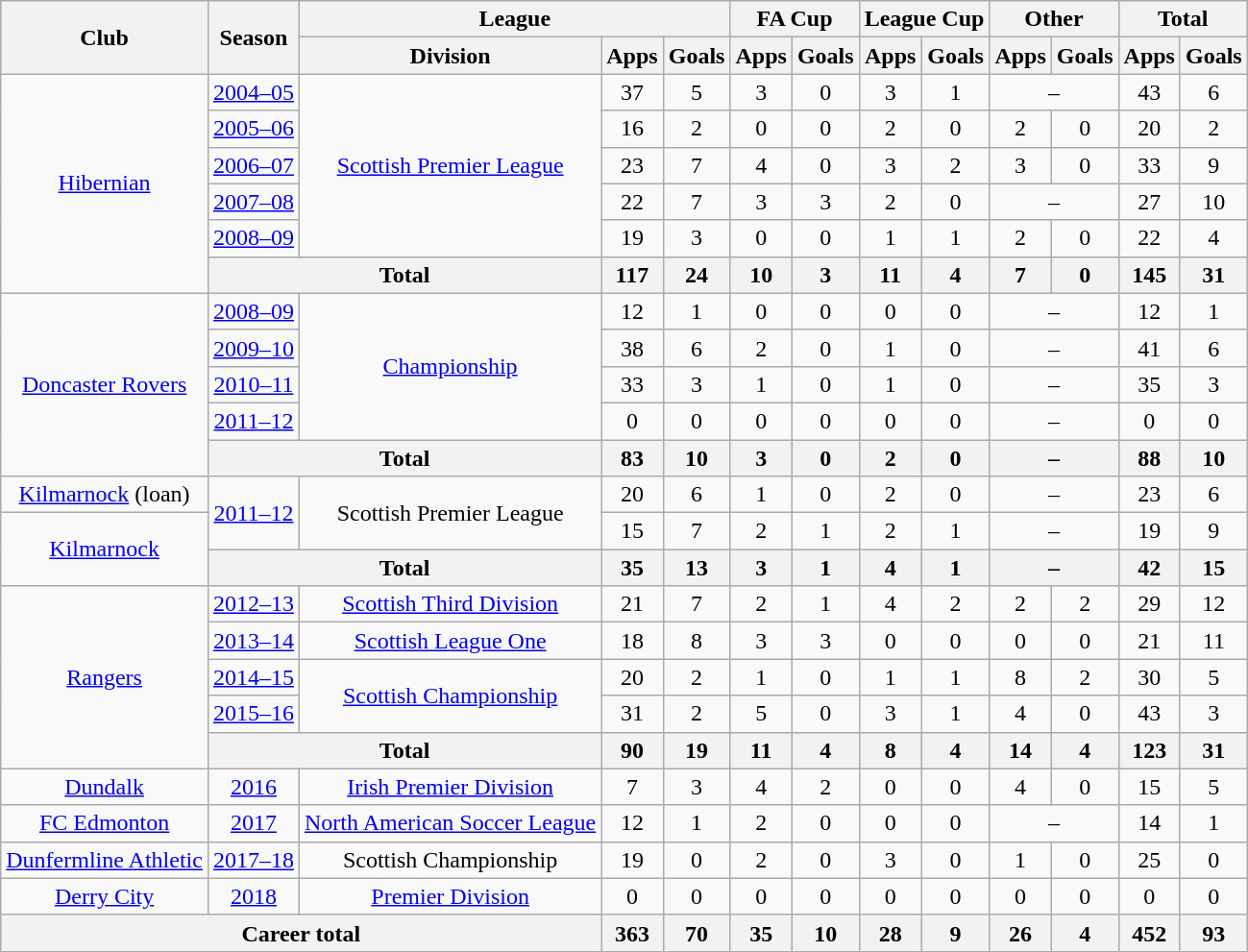<table class="wikitable" style="text-align: center">
<tr>
<th rowspan="2">Club</th>
<th rowspan="2">Season</th>
<th colspan="3">League</th>
<th colspan="2">FA Cup</th>
<th colspan="2">League Cup</th>
<th colspan="2">Other</th>
<th colspan="2">Total</th>
</tr>
<tr>
<th>Division</th>
<th>Apps</th>
<th>Goals</th>
<th>Apps</th>
<th>Goals</th>
<th>Apps</th>
<th>Goals</th>
<th>Apps</th>
<th>Goals</th>
<th>Apps</th>
<th>Goals</th>
</tr>
<tr>
<td rowspan="6"><a href='#'>Hibernian</a></td>
<td><a href='#'>2004–05</a></td>
<td rowspan="5"><a href='#'>Scottish Premier League</a></td>
<td>37</td>
<td>5</td>
<td>3</td>
<td>0</td>
<td>3</td>
<td>1</td>
<td colspan="2">–</td>
<td>43</td>
<td>6</td>
</tr>
<tr>
<td><a href='#'>2005–06</a></td>
<td>16</td>
<td>2</td>
<td>0</td>
<td>0</td>
<td>2</td>
<td>0</td>
<td>2</td>
<td>0</td>
<td>20</td>
<td>2</td>
</tr>
<tr>
<td><a href='#'>2006–07</a></td>
<td>23</td>
<td>7</td>
<td>4</td>
<td>0</td>
<td>3</td>
<td>2</td>
<td>3</td>
<td>0</td>
<td>33</td>
<td>9</td>
</tr>
<tr>
<td><a href='#'>2007–08</a></td>
<td>22</td>
<td>7</td>
<td>3</td>
<td>3</td>
<td>2</td>
<td>0</td>
<td colspan="2">–</td>
<td>27</td>
<td>10</td>
</tr>
<tr>
<td><a href='#'>2008–09</a></td>
<td>19</td>
<td>3</td>
<td>0</td>
<td>0</td>
<td>1</td>
<td>1</td>
<td>2</td>
<td>0</td>
<td>22</td>
<td>4</td>
</tr>
<tr>
<th colspan="2">Total</th>
<th>117</th>
<th>24</th>
<th>10</th>
<th>3</th>
<th>11</th>
<th>4</th>
<th>7</th>
<th>0</th>
<th>145</th>
<th>31</th>
</tr>
<tr>
<td rowspan="5"><a href='#'>Doncaster Rovers</a></td>
<td><a href='#'>2008–09</a></td>
<td rowspan="4"><a href='#'>Championship</a></td>
<td>12</td>
<td>1</td>
<td>0</td>
<td>0</td>
<td>0</td>
<td>0</td>
<td colspan="2">–</td>
<td>12</td>
<td>1</td>
</tr>
<tr>
<td><a href='#'>2009–10</a></td>
<td>38</td>
<td>6</td>
<td>2</td>
<td>0</td>
<td>1</td>
<td>0</td>
<td colspan="2">–</td>
<td>41</td>
<td>6</td>
</tr>
<tr>
<td><a href='#'>2010–11</a></td>
<td>33</td>
<td>3</td>
<td>1</td>
<td>0</td>
<td>1</td>
<td>0</td>
<td colspan="2">–</td>
<td>35</td>
<td>3</td>
</tr>
<tr>
<td><a href='#'>2011–12</a></td>
<td>0</td>
<td>0</td>
<td>0</td>
<td>0</td>
<td>0</td>
<td>0</td>
<td colspan="2">–</td>
<td>0</td>
<td>0</td>
</tr>
<tr>
<th colspan="2">Total</th>
<th>83</th>
<th>10</th>
<th>3</th>
<th>0</th>
<th>2</th>
<th>0</th>
<th colspan="2">–</th>
<th>88</th>
<th>10</th>
</tr>
<tr>
<td><a href='#'>Kilmarnock</a> (loan)</td>
<td rowspan="2"><a href='#'>2011–12</a></td>
<td rowspan="2">Scottish Premier League</td>
<td>20</td>
<td>6</td>
<td>1</td>
<td>0</td>
<td>2</td>
<td>0</td>
<td colspan="2">–</td>
<td>23</td>
<td>6</td>
</tr>
<tr>
<td rowspan="2"><a href='#'>Kilmarnock</a></td>
<td>15</td>
<td>7</td>
<td>2</td>
<td>1</td>
<td>2</td>
<td>1</td>
<td colspan="2">–</td>
<td>19</td>
<td>9</td>
</tr>
<tr>
<th colspan="2">Total</th>
<th>35</th>
<th>13</th>
<th>3</th>
<th>1</th>
<th>4</th>
<th>1</th>
<th colspan="2">–</th>
<th>42</th>
<th>15</th>
</tr>
<tr>
<td rowspan="5"><a href='#'>Rangers</a></td>
<td><a href='#'>2012–13</a></td>
<td><a href='#'>Scottish Third Division</a></td>
<td>21</td>
<td>7</td>
<td>2</td>
<td>1</td>
<td>4</td>
<td>2</td>
<td>2</td>
<td>2</td>
<td>29</td>
<td>12</td>
</tr>
<tr>
<td><a href='#'>2013–14</a></td>
<td><a href='#'>Scottish League One</a></td>
<td>18</td>
<td>8</td>
<td>3</td>
<td>3</td>
<td>0</td>
<td>0</td>
<td>0</td>
<td>0</td>
<td>21</td>
<td>11</td>
</tr>
<tr>
<td><a href='#'>2014–15</a></td>
<td rowspan="2"><a href='#'>Scottish Championship</a></td>
<td>20</td>
<td>2</td>
<td>1</td>
<td>0</td>
<td>1</td>
<td>1</td>
<td>8</td>
<td>2</td>
<td>30</td>
<td>5</td>
</tr>
<tr>
<td><a href='#'>2015–16</a></td>
<td>31</td>
<td>2</td>
<td>5</td>
<td>0</td>
<td>3</td>
<td>1</td>
<td>4</td>
<td>0</td>
<td>43</td>
<td>3</td>
</tr>
<tr>
<th colspan="2">Total</th>
<th>90</th>
<th>19</th>
<th>11</th>
<th>4</th>
<th>8</th>
<th>4</th>
<th>14</th>
<th>4</th>
<th>123</th>
<th>31</th>
</tr>
<tr>
<td><a href='#'>Dundalk</a></td>
<td><a href='#'>2016</a></td>
<td><a href='#'>Irish Premier Division</a></td>
<td>7</td>
<td>3</td>
<td>4</td>
<td>2</td>
<td>0</td>
<td>0</td>
<td>4</td>
<td>0</td>
<td>15</td>
<td>5</td>
</tr>
<tr>
<td><a href='#'>FC Edmonton</a></td>
<td><a href='#'>2017</a></td>
<td><a href='#'>North American Soccer League</a></td>
<td>12</td>
<td>1</td>
<td>2</td>
<td>0</td>
<td>0</td>
<td>0</td>
<td colspan="2">–</td>
<td>14</td>
<td>1</td>
</tr>
<tr>
<td><a href='#'>Dunfermline Athletic</a></td>
<td><a href='#'>2017–18</a></td>
<td>Scottish Championship</td>
<td>19</td>
<td>0</td>
<td>2</td>
<td>0</td>
<td>3</td>
<td>0</td>
<td>1</td>
<td>0</td>
<td>25</td>
<td>0</td>
</tr>
<tr>
<td><a href='#'>Derry City</a></td>
<td><a href='#'>2018</a></td>
<td><a href='#'>Premier Division</a></td>
<td>0</td>
<td>0</td>
<td>0</td>
<td>0</td>
<td>0</td>
<td>0</td>
<td>0</td>
<td>0</td>
<td>0</td>
<td>0</td>
</tr>
<tr>
<th colspan="3">Career total</th>
<th>363</th>
<th>70</th>
<th>35</th>
<th>10</th>
<th>28</th>
<th>9</th>
<th>26</th>
<th>4</th>
<th>452</th>
<th>93</th>
</tr>
</table>
